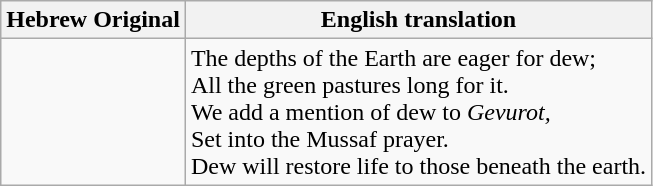<table class="wikitable">
<tr>
<th>Hebrew Original</th>
<th>English translation</th>
</tr>
<tr>
<td></td>
<td>The depths of the Earth are eager for dew;<br>All the green pastures long for it.<br>We add a mention of dew to <em>Gevurot,</em><br>Set into the Mussaf prayer.<br>Dew will restore life to those beneath the earth.</td>
</tr>
</table>
